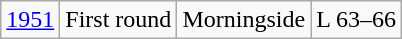<table class="wikitable">
<tr align="center">
<td><a href='#'>1951</a></td>
<td>First round</td>
<td>Morningside</td>
<td>L 63–66</td>
</tr>
</table>
